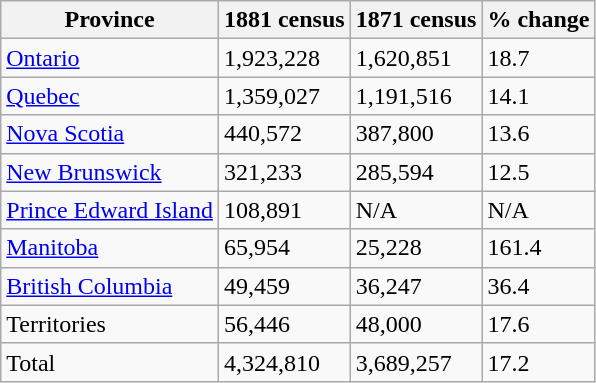<table class="sortable wikitable">
<tr>
<th>Province</th>
<th>1881 census</th>
<th>1871 census</th>
<th>% change</th>
</tr>
<tr>
<td><a href='#'>Ontario</a></td>
<td>1,923,228</td>
<td>1,620,851</td>
<td>18.7</td>
</tr>
<tr>
<td><a href='#'>Quebec</a></td>
<td>1,359,027</td>
<td>1,191,516</td>
<td>14.1</td>
</tr>
<tr>
<td><a href='#'>Nova Scotia</a></td>
<td>440,572</td>
<td>387,800</td>
<td>13.6</td>
</tr>
<tr>
<td><a href='#'>New Brunswick</a></td>
<td>321,233</td>
<td>285,594</td>
<td>12.5</td>
</tr>
<tr>
<td><a href='#'>Prince Edward Island</a></td>
<td>108,891</td>
<td>N/A</td>
<td>N/A</td>
</tr>
<tr>
<td><a href='#'>Manitoba</a></td>
<td>65,954</td>
<td>25,228</td>
<td>161.4</td>
</tr>
<tr>
<td><a href='#'>British Columbia</a></td>
<td>49,459</td>
<td>36,247</td>
<td>36.4</td>
</tr>
<tr>
<td>Territories</td>
<td>56,446</td>
<td>48,000</td>
<td>17.6</td>
</tr>
<tr>
<td>Total</td>
<td>4,324,810</td>
<td>3,689,257</td>
<td>17.2</td>
</tr>
</table>
